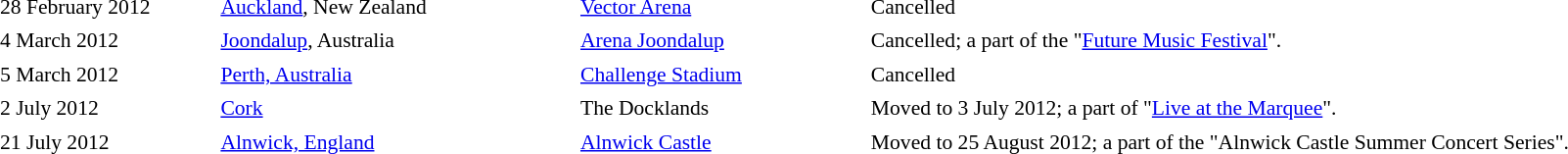<table cellpadding="2" style="border:0 solid darkgrey; font-size:90%;">
<tr>
<th style="width:150px;"></th>
<th style="width:250px;"></th>
<th style="width:200px;"></th>
<th style="width:700px;"></th>
</tr>
<tr border="0">
<td>28 February 2012</td>
<td><a href='#'>Auckland</a>, New Zealand</td>
<td><a href='#'>Vector Arena</a></td>
<td>Cancelled</td>
</tr>
<tr>
<td>4 March 2012</td>
<td><a href='#'>Joondalup</a>, Australia</td>
<td><a href='#'>Arena Joondalup</a></td>
<td>Cancelled; a part of the "<a href='#'>Future Music Festival</a>".</td>
</tr>
<tr>
<td>5 March 2012</td>
<td><a href='#'>Perth, Australia</a></td>
<td><a href='#'>Challenge Stadium</a></td>
<td>Cancelled</td>
</tr>
<tr>
<td>2 July 2012</td>
<td><a href='#'>Cork</a></td>
<td>The Docklands</td>
<td>Moved to 3 July 2012; a part of "<a href='#'>Live at the Marquee</a>".</td>
</tr>
<tr>
<td>21 July 2012</td>
<td><a href='#'>Alnwick, England</a></td>
<td><a href='#'>Alnwick Castle</a></td>
<td>Moved to 25 August 2012; a part of the "Alnwick Castle Summer Concert Series".</td>
</tr>
</table>
